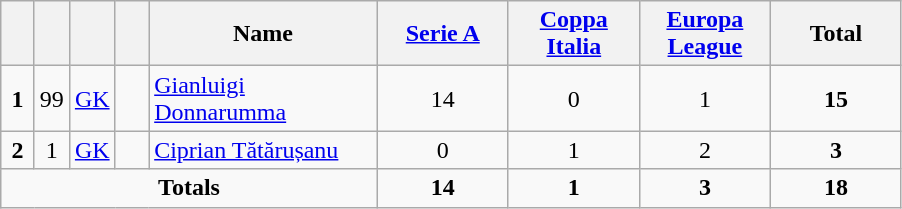<table class="wikitable" style="text-align:center">
<tr>
<th width=15></th>
<th width=15></th>
<th width=15></th>
<th width=15></th>
<th width=145>Name</th>
<th width=80><a href='#'>Serie A</a></th>
<th width=80><a href='#'>Coppa Italia</a></th>
<th width=80><a href='#'>Europa League</a></th>
<th width=80>Total</th>
</tr>
<tr>
<td><strong>1</strong></td>
<td>99</td>
<td><a href='#'>GK</a></td>
<td></td>
<td align=left><a href='#'>Gianluigi Donnarumma</a></td>
<td>14</td>
<td>0</td>
<td>1</td>
<td><strong>15</strong></td>
</tr>
<tr>
<td><strong>2</strong></td>
<td>1</td>
<td><a href='#'>GK</a></td>
<td></td>
<td align=left><a href='#'>Ciprian Tătărușanu</a></td>
<td>0</td>
<td>1</td>
<td>2</td>
<td><strong>3</strong></td>
</tr>
<tr>
<td colspan=5><strong>Totals</strong></td>
<td><strong>14</strong></td>
<td><strong>1</strong></td>
<td><strong>3</strong></td>
<td><strong>18</strong></td>
</tr>
</table>
